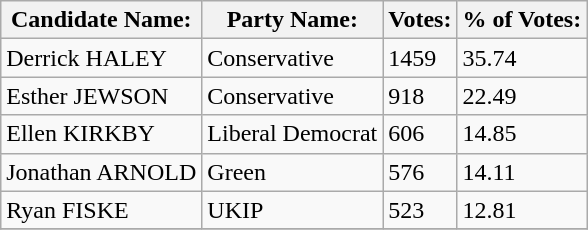<table class="wikitable">
<tr>
<th>Candidate Name:</th>
<th>Party Name:</th>
<th>Votes:</th>
<th>% of Votes:</th>
</tr>
<tr>
<td>Derrick HALEY</td>
<td>Conservative</td>
<td>1459</td>
<td>35.74</td>
</tr>
<tr>
<td>Esther JEWSON</td>
<td>Conservative</td>
<td>918</td>
<td>22.49</td>
</tr>
<tr>
<td>Ellen KIRKBY</td>
<td>Liberal Democrat</td>
<td>606</td>
<td>14.85</td>
</tr>
<tr>
<td>Jonathan ARNOLD</td>
<td>Green</td>
<td>576</td>
<td>14.11</td>
</tr>
<tr>
<td>Ryan FISKE</td>
<td>UKIP</td>
<td>523</td>
<td>12.81</td>
</tr>
<tr>
</tr>
</table>
